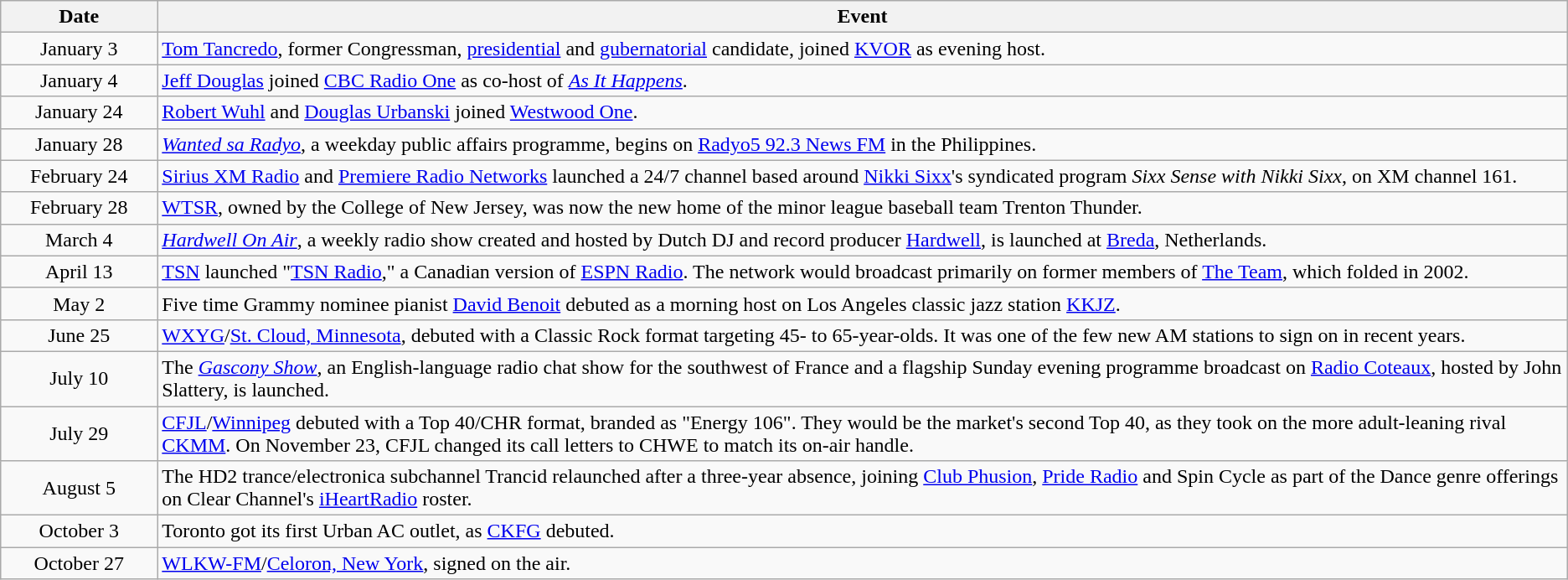<table class="wikitable";width:100%">
<tr>
<th style="width:10%">Date</th>
<th>Event</th>
</tr>
<tr>
<td style="text-align:center;">January 3</td>
<td><a href='#'>Tom Tancredo</a>, former Congressman, <a href='#'>presidential</a> and <a href='#'>gubernatorial</a> candidate, joined <a href='#'>KVOR</a> as evening host.</td>
</tr>
<tr>
<td style="text-align:center;">January 4</td>
<td><a href='#'>Jeff Douglas</a> joined <a href='#'>CBC Radio One</a> as co-host of <em><a href='#'>As It Happens</a></em>.</td>
</tr>
<tr>
<td style="text-align:center;">January 24</td>
<td><a href='#'>Robert Wuhl</a> and <a href='#'>Douglas Urbanski</a> joined <a href='#'>Westwood One</a>.</td>
</tr>
<tr>
<td style="text-align:center;">January 28</td>
<td><em><a href='#'>Wanted sa Radyo</a></em>, a weekday public affairs programme, begins on <a href='#'>Radyo5 92.3 News FM</a> in the Philippines.</td>
</tr>
<tr>
<td style="text-align:center;">February 24</td>
<td><a href='#'>Sirius XM Radio</a> and <a href='#'>Premiere Radio Networks</a> launched a 24/7 channel based around <a href='#'>Nikki Sixx</a>'s syndicated program <em>Sixx Sense with Nikki Sixx</em>, on XM channel 161.</td>
</tr>
<tr>
<td style="text-align:center;">February 28</td>
<td><a href='#'>WTSR</a>, owned by the College of New Jersey, was now the new home of the minor league baseball team Trenton Thunder.</td>
</tr>
<tr>
<td style="text-align:center;">March 4</td>
<td><em><a href='#'>Hardwell On Air</a></em>, a weekly radio show created and hosted by Dutch DJ and record producer <a href='#'>Hardwell</a>, is launched at <a href='#'>Breda</a>, Netherlands.</td>
</tr>
<tr>
<td style="text-align:center;">April 13</td>
<td><a href='#'>TSN</a> launched "<a href='#'>TSN Radio</a>," a Canadian version of <a href='#'>ESPN Radio</a>. The network would broadcast primarily on former members of <a href='#'>The Team</a>, which folded in 2002.</td>
</tr>
<tr>
<td style="text-align:center;">May 2</td>
<td>Five time Grammy nominee pianist <a href='#'>David Benoit</a> debuted as a morning host on Los Angeles classic jazz station <a href='#'>KKJZ</a>.</td>
</tr>
<tr>
<td style="text-align:center;">June 25</td>
<td><a href='#'>WXYG</a>/<a href='#'>St. Cloud, Minnesota</a>, debuted with a Classic Rock format targeting 45- to 65-year-olds. It was one of the few new AM stations to sign on in recent years.</td>
</tr>
<tr>
<td style="text-align:center;">July 10</td>
<td>The <em><a href='#'>Gascony Show</a></em>, an English-language radio chat show for the southwest of France and a flagship Sunday evening programme broadcast on <a href='#'>Radio Coteaux</a>, hosted by John Slattery, is launched.</td>
</tr>
<tr>
<td style="text-align:center;">July 29</td>
<td><a href='#'>CFJL</a>/<a href='#'>Winnipeg</a> debuted with a Top 40/CHR format, branded as "Energy 106". They would be the market's second Top 40, as they took on the more adult-leaning rival <a href='#'>CKMM</a>. On November 23, CFJL changed its call letters to CHWE to match its on-air handle.</td>
</tr>
<tr>
<td style="text-align:center;">August 5</td>
<td>The HD2 trance/electronica subchannel Trancid relaunched after a three-year absence, joining <a href='#'>Club Phusion</a>, <a href='#'>Pride Radio</a> and Spin Cycle as part of the Dance genre offerings on Clear Channel's <a href='#'>iHeartRadio</a> roster.</td>
</tr>
<tr>
<td style="text-align:center;">October 3</td>
<td>Toronto got its first Urban AC outlet, as <a href='#'>CKFG</a> debuted.</td>
</tr>
<tr>
<td style="text-align:center;">October 27</td>
<td><a href='#'>WLKW-FM</a>/<a href='#'>Celoron, New York</a>, signed on the air.</td>
</tr>
</table>
